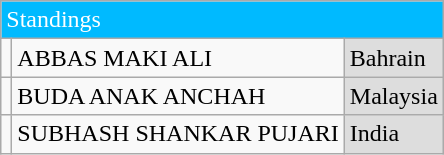<table class="wikitable">
<tr>
<td colspan="3" style="background:#00baff;color:#fff">Standings</td>
</tr>
<tr>
<td></td>
<td>ABBAS MAKI ALI</td>
<td style="background:#dddddd">Bahrain</td>
</tr>
<tr>
<td></td>
<td>BUDA ANAK ANCHAH</td>
<td style="background:#dddddd"> Malaysia</td>
</tr>
<tr>
<td></td>
<td>SUBHASH SHANKAR PUJARI</td>
<td style="background:#dddddd"> India</td>
</tr>
</table>
